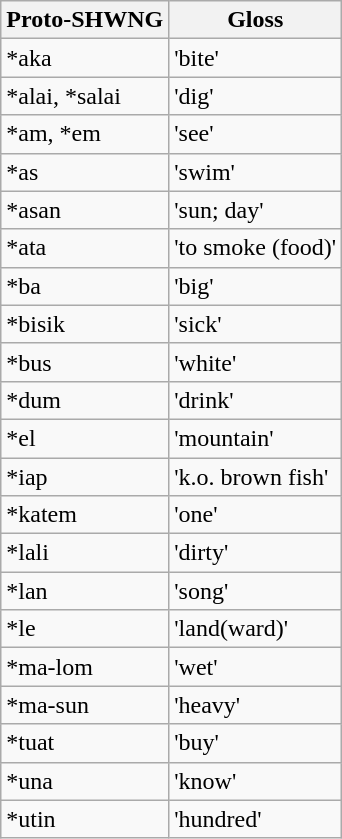<table class=wikitable>
<tr>
<th>Proto-SHWNG</th>
<th>Gloss</th>
</tr>
<tr>
<td>*aka</td>
<td>'bite'</td>
</tr>
<tr>
<td>*alai, *salai</td>
<td>'dig'</td>
</tr>
<tr>
<td>*am, *em</td>
<td>'see'</td>
</tr>
<tr>
<td>*as</td>
<td>'swim'</td>
</tr>
<tr>
<td>*asan</td>
<td>'sun; day'</td>
</tr>
<tr>
<td>*ata</td>
<td>'to smoke (food)'</td>
</tr>
<tr>
<td>*ba</td>
<td>'big'</td>
</tr>
<tr>
<td>*bisik</td>
<td>'sick'</td>
</tr>
<tr>
<td>*bus</td>
<td>'white'</td>
</tr>
<tr>
<td>*dum</td>
<td>'drink'</td>
</tr>
<tr>
<td>*el</td>
<td>'mountain'</td>
</tr>
<tr>
<td>*iap</td>
<td>'k.o. brown fish'</td>
</tr>
<tr>
<td>*katem</td>
<td>'one'</td>
</tr>
<tr>
<td>*lali</td>
<td>'dirty'</td>
</tr>
<tr>
<td>*lan</td>
<td>'song'</td>
</tr>
<tr>
<td>*le</td>
<td>'land(ward)'</td>
</tr>
<tr>
<td>*ma-lom</td>
<td>'wet'</td>
</tr>
<tr>
<td>*ma-sun</td>
<td>'heavy'</td>
</tr>
<tr>
<td>*tuat</td>
<td>'buy'</td>
</tr>
<tr>
<td>*una</td>
<td>'know'</td>
</tr>
<tr>
<td>*utin</td>
<td>'hundred'</td>
</tr>
</table>
